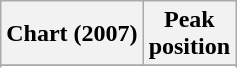<table class="wikitable sortable">
<tr>
<th>Chart (2007)</th>
<th>Peak<br>position</th>
</tr>
<tr>
</tr>
<tr>
</tr>
</table>
